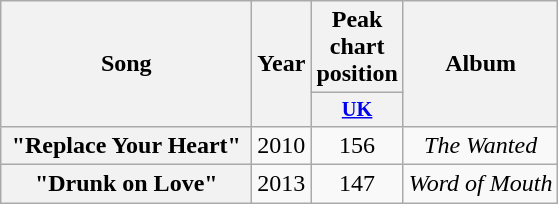<table class="wikitable plainrowheaders" style="text-align:center;">
<tr>
<th scope="col" rowspan="2" style="width:10em;">Song</th>
<th scope="col" rowspan="2">Year</th>
<th scope="col">Peak chart position</th>
<th scope="col" rowspan="2">Album</th>
</tr>
<tr>
<th scope="col" style="width:3em;font-size:85%;"><a href='#'>UK</a><br></th>
</tr>
<tr>
<th scope="row">"Replace Your Heart"</th>
<td>2010</td>
<td>156</td>
<td><em>The Wanted</em></td>
</tr>
<tr>
<th scope="row">"Drunk on Love"</th>
<td>2013</td>
<td>147</td>
<td><em>Word of Mouth</em></td>
</tr>
</table>
